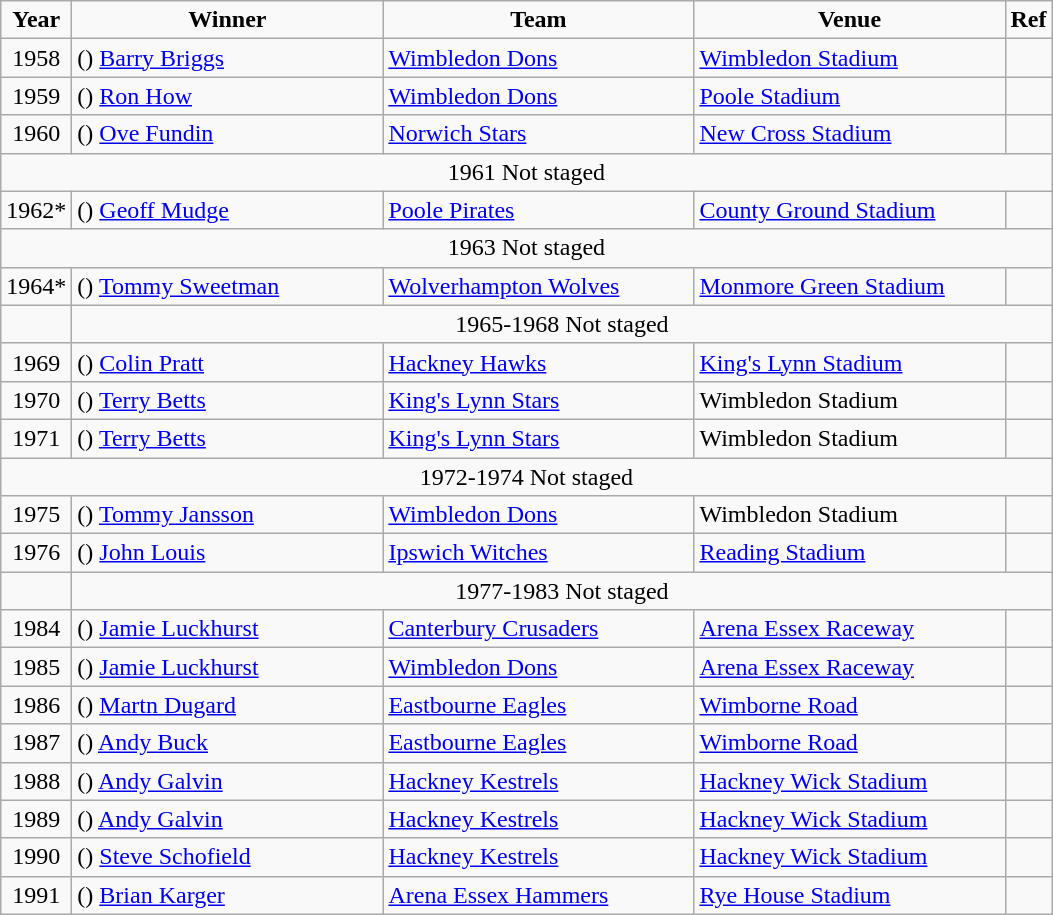<table class="wikitable">
<tr align=center>
<td width=40px ><strong>Year</strong></td>
<td width=200px ><strong>Winner</strong></td>
<td width=200px ><strong>Team</strong></td>
<td width=200px ><strong>Venue</strong></td>
<td width=20px><strong>Ref</strong></td>
</tr>
<tr align=left>
<td align=center >1958</td>
<td>() <a href='#'>Barry Briggs</a></td>
<td><a href='#'>Wimbledon Dons</a></td>
<td><a href='#'>Wimbledon Stadium</a></td>
<td></td>
</tr>
<tr align=left>
<td align=center >1959</td>
<td>() <a href='#'>Ron How</a></td>
<td><a href='#'>Wimbledon Dons</a></td>
<td><a href='#'>Poole Stadium</a></td>
</tr>
<tr align=left>
<td align=center >1960</td>
<td>() <a href='#'>Ove Fundin</a></td>
<td><a href='#'>Norwich Stars</a></td>
<td><a href='#'>New Cross Stadium</a></td>
<td></td>
</tr>
<tr align=left>
<td align=center colspan=5>1961 Not staged</td>
</tr>
<tr align=left>
<td align=center >1962*</td>
<td>() <a href='#'>Geoff Mudge</a></td>
<td><a href='#'>Poole Pirates</a></td>
<td><a href='#'>County Ground Stadium</a></td>
<td></td>
</tr>
<tr align=left>
<td align=center colspan=5>1963 Not staged</td>
</tr>
<tr align=left>
<td align=center >1964*</td>
<td>() <a href='#'>Tommy Sweetman</a></td>
<td><a href='#'>Wolverhampton Wolves</a></td>
<td><a href='#'>Monmore Green Stadium</a></td>
<td></td>
</tr>
<tr align=left>
<td></td>
<td align=center colspan=4>1965-1968 Not staged</td>
</tr>
<tr align=left>
<td align=center >1969</td>
<td>() <a href='#'>Colin Pratt</a></td>
<td><a href='#'>Hackney Hawks</a></td>
<td><a href='#'>King's Lynn Stadium</a></td>
<td></td>
</tr>
<tr align=left>
<td align=center >1970</td>
<td>() <a href='#'>Terry Betts</a></td>
<td><a href='#'>King's Lynn Stars</a></td>
<td>Wimbledon Stadium</td>
<td></td>
</tr>
<tr align=left>
<td align=center >1971</td>
<td>() <a href='#'>Terry Betts</a></td>
<td><a href='#'>King's Lynn Stars</a></td>
<td>Wimbledon Stadium</td>
<td></td>
</tr>
<tr align=left>
<td align=center colspan=5>1972-1974 Not staged</td>
</tr>
<tr align=left>
<td align=center >1975</td>
<td>() <a href='#'>Tommy Jansson</a></td>
<td><a href='#'>Wimbledon Dons</a></td>
<td>Wimbledon Stadium</td>
<td></td>
</tr>
<tr align=left>
<td align=center >1976</td>
<td>() <a href='#'>John Louis</a></td>
<td><a href='#'>Ipswich Witches</a></td>
<td><a href='#'>Reading Stadium</a></td>
<td></td>
</tr>
<tr align=left>
<td></td>
<td align=center colspan=4>1977-1983 Not staged</td>
</tr>
<tr align=left>
<td align=center >1984</td>
<td>() <a href='#'>Jamie Luckhurst</a></td>
<td><a href='#'>Canterbury Crusaders</a></td>
<td><a href='#'>Arena Essex Raceway</a></td>
<td></td>
</tr>
<tr align=left>
<td align=center >1985</td>
<td>() <a href='#'>Jamie Luckhurst</a></td>
<td><a href='#'>Wimbledon Dons</a></td>
<td><a href='#'>Arena Essex Raceway</a></td>
<td></td>
</tr>
<tr align=left>
<td align=center >1986</td>
<td>() <a href='#'>Martn Dugard</a></td>
<td><a href='#'>Eastbourne Eagles</a></td>
<td><a href='#'>Wimborne Road</a></td>
<td></td>
</tr>
<tr align=left>
<td align=center >1987</td>
<td>() <a href='#'>Andy Buck</a></td>
<td><a href='#'>Eastbourne Eagles</a></td>
<td><a href='#'>Wimborne Road</a></td>
<td></td>
</tr>
<tr align=left>
<td align=center >1988</td>
<td>() <a href='#'>Andy Galvin</a></td>
<td><a href='#'>Hackney Kestrels</a></td>
<td><a href='#'>Hackney Wick Stadium</a></td>
<td></td>
</tr>
<tr align=left>
<td align=center >1989</td>
<td>() <a href='#'>Andy Galvin</a></td>
<td><a href='#'>Hackney Kestrels</a></td>
<td><a href='#'>Hackney Wick Stadium</a></td>
<td></td>
</tr>
<tr align=left>
<td align=center >1990</td>
<td>() <a href='#'>Steve Schofield</a></td>
<td><a href='#'>Hackney Kestrels</a></td>
<td><a href='#'>Hackney Wick Stadium</a></td>
<td></td>
</tr>
<tr align=left>
<td align=center >1991</td>
<td>() <a href='#'>Brian Karger</a></td>
<td><a href='#'>Arena Essex Hammers</a></td>
<td><a href='#'>Rye House Stadium</a></td>
<td></td>
</tr>
</table>
